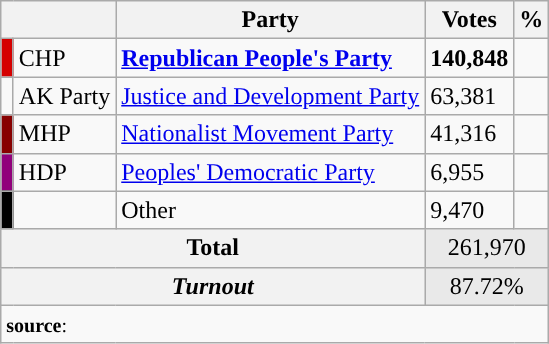<table class="wikitable">
<tr>
<th colspan="2" align="center"></th>
<th align="center">Party</th>
<th align="center">Votes</th>
<th align="center">%</th>
</tr>
<tr align="left">
<td bgcolor="#d50000" width="1"></td>
<td>CHP</td>
<td><strong><a href='#'>Republican People's Party</a></strong></td>
<td><strong>140,848</strong></td>
<td><strong></strong></td>
</tr>
<tr align="left">
<td></td>
<td>AK Party</td>
<td><a href='#'>Justice and Development Party</a></td>
<td>63,381</td>
<td></td>
</tr>
<tr align="left">
<td bgcolor="#870000" width="1"></td>
<td>MHP</td>
<td><a href='#'>Nationalist Movement Party</a></td>
<td>41,316</td>
<td></td>
</tr>
<tr align="left">
<td bgcolor="#91007B" width="1"></td>
<td>HDP</td>
<td><a href='#'>Peoples' Democratic Party</a></td>
<td>6,955</td>
<td></td>
</tr>
<tr align="left">
<td bgcolor=" " width="1"></td>
<td></td>
<td>Other</td>
<td>9,470</td>
<td></td>
</tr>
<tr align="left" style="background-color:#E9E9E9">
<th colspan="3" align="center"><strong>Total</strong></th>
<td colspan="5" align="center">261,970</td>
</tr>
<tr align="left" style="background-color:#E9E9E9">
<th colspan="3" align="center"><em>Turnout</em></th>
<td colspan="5" align="center">87.72%</td>
</tr>
<tr>
<td colspan="9" align="left"><small><strong>source</strong>: </small></td>
</tr>
</table>
